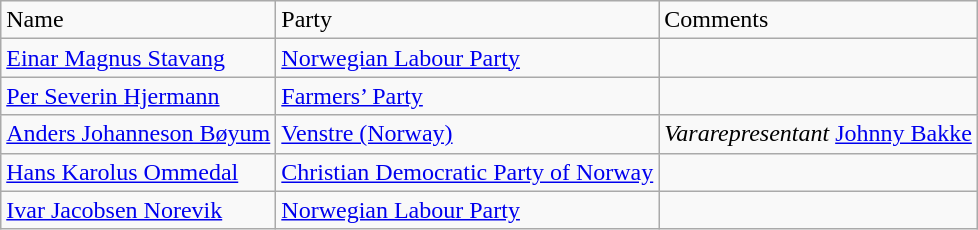<table class="wikitable">
<tr>
<td>Name</td>
<td>Party</td>
<td>Comments</td>
</tr>
<tr>
<td><a href='#'>Einar Magnus Stavang</a></td>
<td><a href='#'>Norwegian Labour Party</a></td>
<td></td>
</tr>
<tr>
<td><a href='#'>Per Severin Hjermann</a></td>
<td><a href='#'>Farmers’ Party</a></td>
<td></td>
</tr>
<tr>
<td><a href='#'>Anders Johanneson Bøyum</a></td>
<td><a href='#'>Venstre (Norway)</a></td>
<td><em>Vararepresentant</em> <a href='#'>Johnny Bakke</a></td>
</tr>
<tr>
<td><a href='#'>Hans Karolus Ommedal</a></td>
<td><a href='#'>Christian Democratic Party of Norway</a></td>
<td></td>
</tr>
<tr>
<td><a href='#'>Ivar Jacobsen Norevik</a></td>
<td><a href='#'>Norwegian Labour Party</a></td>
<td></td>
</tr>
</table>
